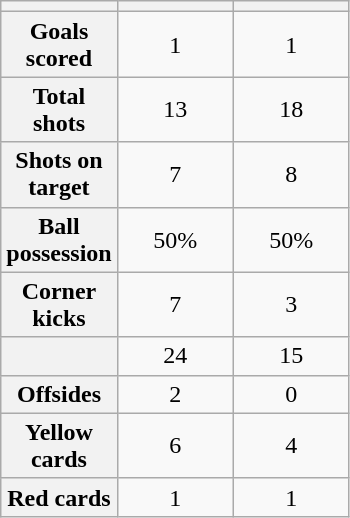<table class="wikitable" style="text-align:center">
<tr>
<th scope="col" style="width:70px"></th>
<th scope="col" style="width:70px"></th>
<th scope="col" style="width:70px"></th>
</tr>
<tr>
<th scope=row>Goals scored</th>
<td>1</td>
<td>1</td>
</tr>
<tr>
<th scope=row>Total shots</th>
<td>13</td>
<td>18</td>
</tr>
<tr>
<th scope=row>Shots on target</th>
<td>7</td>
<td>8</td>
</tr>
<tr>
<th scope=row>Ball possession</th>
<td>50%</td>
<td>50%</td>
</tr>
<tr>
<th scope=row>Corner kicks</th>
<td>7</td>
<td>3</td>
</tr>
<tr>
<th scope=row></th>
<td>24</td>
<td>15</td>
</tr>
<tr>
<th scope=row>Offsides</th>
<td>2</td>
<td>0</td>
</tr>
<tr>
<th scope=row>Yellow cards</th>
<td>6</td>
<td>4</td>
</tr>
<tr>
<th scope=row>Red cards</th>
<td>1</td>
<td>1</td>
</tr>
</table>
